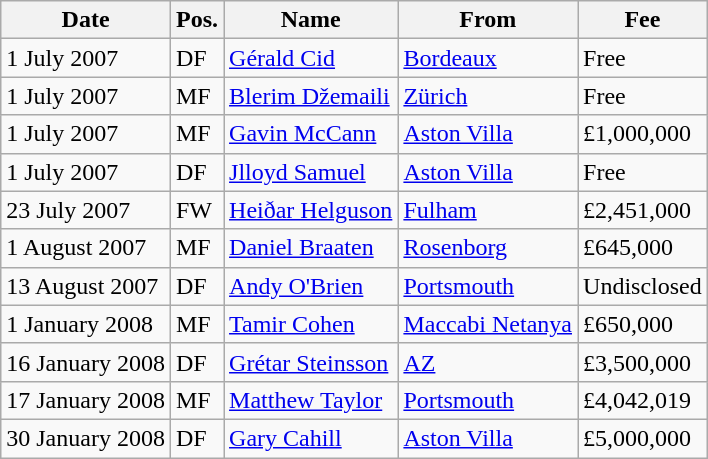<table class="wikitable">
<tr>
<th>Date</th>
<th>Pos.</th>
<th>Name</th>
<th>From</th>
<th>Fee</th>
</tr>
<tr>
<td>1 July 2007</td>
<td>DF</td>
<td> <a href='#'>Gérald Cid</a></td>
<td> <a href='#'>Bordeaux</a></td>
<td>Free</td>
</tr>
<tr>
<td>1 July 2007</td>
<td>MF</td>
<td> <a href='#'>Blerim Džemaili</a></td>
<td> <a href='#'>Zürich</a></td>
<td>Free</td>
</tr>
<tr>
<td>1 July 2007</td>
<td>MF</td>
<td> <a href='#'>Gavin McCann</a></td>
<td> <a href='#'>Aston Villa</a></td>
<td>£1,000,000</td>
</tr>
<tr>
<td>1 July 2007</td>
<td>DF</td>
<td> <a href='#'>Jlloyd Samuel</a></td>
<td> <a href='#'>Aston Villa</a></td>
<td>Free</td>
</tr>
<tr>
<td>23 July 2007</td>
<td>FW</td>
<td> <a href='#'>Heiðar Helguson</a></td>
<td> <a href='#'>Fulham</a></td>
<td>£2,451,000</td>
</tr>
<tr>
<td>1 August 2007</td>
<td>MF</td>
<td> <a href='#'>Daniel Braaten</a></td>
<td> <a href='#'>Rosenborg</a></td>
<td>£645,000</td>
</tr>
<tr>
<td>13 August 2007</td>
<td>DF</td>
<td> <a href='#'>Andy O'Brien</a></td>
<td> <a href='#'>Portsmouth</a></td>
<td>Undisclosed</td>
</tr>
<tr>
<td>1 January 2008</td>
<td>MF</td>
<td> <a href='#'>Tamir Cohen</a></td>
<td> <a href='#'>Maccabi Netanya</a></td>
<td>£650,000</td>
</tr>
<tr>
<td>16 January 2008</td>
<td>DF</td>
<td> <a href='#'>Grétar Steinsson</a></td>
<td> <a href='#'>AZ</a></td>
<td>£3,500,000</td>
</tr>
<tr>
<td>17 January 2008</td>
<td>MF</td>
<td> <a href='#'>Matthew Taylor</a></td>
<td> <a href='#'>Portsmouth</a></td>
<td>£4,042,019</td>
</tr>
<tr>
<td>30 January 2008</td>
<td>DF</td>
<td> <a href='#'>Gary Cahill</a></td>
<td> <a href='#'>Aston Villa</a></td>
<td>£5,000,000</td>
</tr>
</table>
